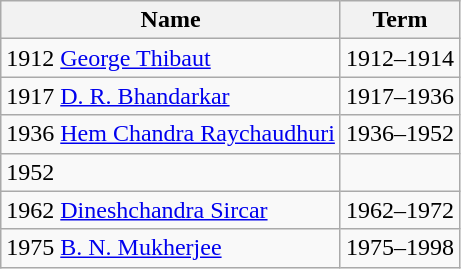<table class="wikitable">
<tr>
<th>Name</th>
<th>Term</th>
</tr>
<tr>
<td>1912 <a href='#'>George Thibaut</a></td>
<td>1912–1914</td>
</tr>
<tr>
<td>1917 <a href='#'>D. R. Bhandarkar</a></td>
<td>1917–1936</td>
</tr>
<tr>
<td>1936 <a href='#'>Hem Chandra Raychaudhuri</a></td>
<td>1936–1952</td>
</tr>
<tr>
<td>1952</td>
<td></td>
</tr>
<tr>
<td>1962 <a href='#'>Dineshchandra Sircar</a></td>
<td>1962–1972</td>
</tr>
<tr>
<td>1975 <a href='#'>B. N. Mukherjee</a></td>
<td>1975–1998</td>
</tr>
</table>
